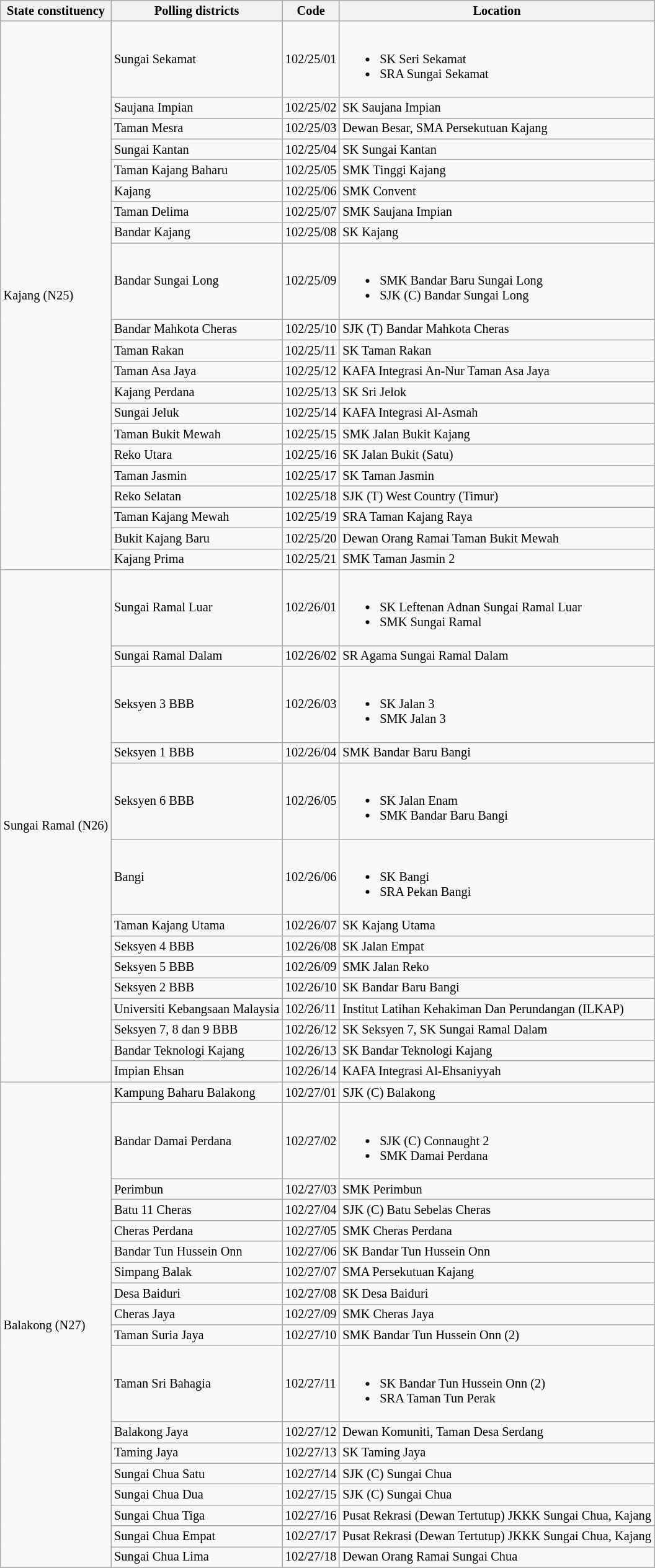<table class="wikitable sortable mw-collapsible" style="white-space:nowrap;font-size:85%">
<tr>
<th>State constituency</th>
<th>Polling districts</th>
<th>Code</th>
<th>Location</th>
</tr>
<tr>
<td rowspan="21">Kajang (N25)</td>
<td>Sungai Sekamat</td>
<td>102/25/01</td>
<td><br><ul><li>SK Seri Sekamat</li><li>SRA Sungai Sekamat</li></ul></td>
</tr>
<tr>
<td>Saujana Impian</td>
<td>102/25/02</td>
<td>SK Saujana Impian</td>
</tr>
<tr>
<td>Taman Mesra</td>
<td>102/25/03</td>
<td>Dewan Besar, SMA Persekutuan Kajang</td>
</tr>
<tr>
<td>Sungai Kantan</td>
<td>102/25/04</td>
<td>SK Sungai Kantan</td>
</tr>
<tr>
<td>Taman Kajang Baharu</td>
<td>102/25/05</td>
<td>SMK Tinggi Kajang</td>
</tr>
<tr>
<td>Kajang</td>
<td>102/25/06</td>
<td>SMK Convent</td>
</tr>
<tr>
<td>Taman Delima</td>
<td>102/25/07</td>
<td>SMK Saujana Impian</td>
</tr>
<tr>
<td>Bandar Kajang</td>
<td>102/25/08</td>
<td>SK Kajang</td>
</tr>
<tr>
<td>Bandar Sungai Long</td>
<td>102/25/09</td>
<td><br><ul><li>SMK Bandar Baru Sungai Long</li><li>SJK (C) Bandar Sungai Long</li></ul></td>
</tr>
<tr>
<td>Bandar Mahkota Cheras</td>
<td>102/25/10</td>
<td>SJK (T) Bandar Mahkota Cheras</td>
</tr>
<tr>
<td>Taman Rakan</td>
<td>102/25/11</td>
<td>SK Taman Rakan</td>
</tr>
<tr>
<td>Taman Asa Jaya</td>
<td>102/25/12</td>
<td>KAFA Integrasi An-Nur Taman Asa Jaya</td>
</tr>
<tr>
<td>Kajang Perdana</td>
<td>102/25/13</td>
<td>SK Sri Jelok</td>
</tr>
<tr>
<td>Sungai Jeluk</td>
<td>102/25/14</td>
<td>KAFA Integrasi Al-Asmah</td>
</tr>
<tr>
<td>Taman Bukit Mewah</td>
<td>102/25/15</td>
<td>SMK Jalan Bukit Kajang</td>
</tr>
<tr>
<td>Reko Utara</td>
<td>102/25/16</td>
<td>SK Jalan Bukit (Satu)</td>
</tr>
<tr>
<td>Taman Jasmin</td>
<td>102/25/17</td>
<td>SK Taman Jasmin</td>
</tr>
<tr>
<td>Reko Selatan</td>
<td>102/25/18</td>
<td>SJK (T) West Country (Timur)</td>
</tr>
<tr>
<td>Taman Kajang Mewah</td>
<td>102/25/19</td>
<td>SRA Taman Kajang Raya</td>
</tr>
<tr>
<td>Bukit Kajang Baru</td>
<td>102/25/20</td>
<td>Dewan Orang Ramai Taman Bukit Mewah</td>
</tr>
<tr>
<td>Kajang Prima</td>
<td>102/25/21</td>
<td>SMK Taman Jasmin 2</td>
</tr>
<tr>
<td rowspan="14">Sungai Ramal (N26)</td>
<td>Sungai Ramal Luar</td>
<td>102/26/01</td>
<td><br><ul><li>SK Leftenan Adnan Sungai Ramal Luar</li><li>SMK Sungai Ramal</li></ul></td>
</tr>
<tr>
<td>Sungai Ramal Dalam</td>
<td>102/26/02</td>
<td>SR Agama Sungai Ramal Dalam</td>
</tr>
<tr>
<td>Seksyen 3 BBB</td>
<td>102/26/03</td>
<td><br><ul><li>SK Jalan 3</li><li>SMK Jalan 3</li></ul></td>
</tr>
<tr>
<td>Seksyen 1 BBB</td>
<td>102/26/04</td>
<td>SMK Bandar Baru Bangi</td>
</tr>
<tr>
<td>Seksyen 6 BBB</td>
<td>102/26/05</td>
<td><br><ul><li>SK Jalan Enam</li><li>SMK Bandar Baru Bangi</li></ul></td>
</tr>
<tr>
<td>Bangi</td>
<td>102/26/06</td>
<td><br><ul><li>SK Bangi</li><li>SRA Pekan Bangi</li></ul></td>
</tr>
<tr>
<td>Taman Kajang Utama</td>
<td>102/26/07</td>
<td>SK Kajang Utama</td>
</tr>
<tr>
<td>Seksyen 4 BBB</td>
<td>102/26/08</td>
<td>SK Jalan Empat</td>
</tr>
<tr>
<td>Seksyen 5 BBB</td>
<td>102/26/09</td>
<td>SMK Jalan Reko</td>
</tr>
<tr>
<td>Seksyen 2 BBB</td>
<td>102/26/10</td>
<td>SK Bandar Baru Bangi</td>
</tr>
<tr>
<td>Universiti Kebangsaan Malaysia</td>
<td>102/26/11</td>
<td>Institut Latihan Kehakiman Dan Perundangan (ILKAP)</td>
</tr>
<tr>
<td>Seksyen 7, 8 dan 9 BBB</td>
<td>102/26/12</td>
<td>SK Seksyen 7, SK Sungai Ramal Dalam</td>
</tr>
<tr>
<td>Bandar Teknologi Kajang</td>
<td>102/26/13</td>
<td>SK Bandar Teknologi Kajang</td>
</tr>
<tr>
<td>Impian Ehsan</td>
<td>102/26/14</td>
<td>KAFA Integrasi Al-Ehsaniyyah</td>
</tr>
<tr>
<td rowspan="18">Balakong (N27)</td>
<td>Kampung Baharu Balakong</td>
<td>102/27/01</td>
<td>SJK (C) Balakong</td>
</tr>
<tr>
<td>Bandar Damai Perdana</td>
<td>102/27/02</td>
<td><br><ul><li>SJK (C) Connaught 2</li><li>SMK Damai Perdana</li></ul></td>
</tr>
<tr>
<td>Perimbun</td>
<td>102/27/03</td>
<td>SMK Perimbun</td>
</tr>
<tr>
<td>Batu 11 Cheras</td>
<td>102/27/04</td>
<td>SJK (C) Batu Sebelas Cheras</td>
</tr>
<tr>
<td>Cheras Perdana</td>
<td>102/27/05</td>
<td>SMK Cheras Perdana</td>
</tr>
<tr>
<td>Bandar Tun Hussein Onn</td>
<td>102/27/06</td>
<td>SK Bandar Tun Hussein Onn</td>
</tr>
<tr>
<td>Simpang Balak</td>
<td>102/27/07</td>
<td>SMA Persekutuan Kajang</td>
</tr>
<tr>
<td>Desa Baiduri</td>
<td>102/27/08</td>
<td>SK Desa Baiduri</td>
</tr>
<tr>
<td>Cheras Jaya</td>
<td>102/27/09</td>
<td>SMK Cheras Jaya</td>
</tr>
<tr>
<td>Taman Suria Jaya</td>
<td>102/27/10</td>
<td>SMK Bandar Tun Hussein Onn (2)</td>
</tr>
<tr>
<td>Taman Sri Bahagia</td>
<td>102/27/11</td>
<td><br><ul><li>SK Bandar Tun Hussein Onn (2)</li><li>SRA Taman Tun Perak</li></ul></td>
</tr>
<tr>
<td>Balakong Jaya</td>
<td>102/27/12</td>
<td>Dewan Komuniti, Taman Desa Serdang</td>
</tr>
<tr>
<td>Taming Jaya</td>
<td>102/27/13</td>
<td>SK Taming Jaya</td>
</tr>
<tr>
<td>Sungai Chua Satu</td>
<td>102/27/14</td>
<td>SJK (C) Sungai Chua</td>
</tr>
<tr>
<td>Sungai Chua Dua</td>
<td>102/27/15</td>
<td>SJK (C) Sungai Chua</td>
</tr>
<tr>
<td>Sungai Chua Tiga</td>
<td>102/27/16</td>
<td>Pusat Rekrasi (Dewan Tertutup) JKKK Sungai Chua, Kajang</td>
</tr>
<tr>
<td>Sungai Chua Empat</td>
<td>102/27/17</td>
<td>Pusat Rekrasi (Dewan Tertutup) JKKK Sungai Chua, Kajang</td>
</tr>
<tr>
<td>Sungai Chua Lima</td>
<td>102/27/18</td>
<td>Dewan Orang Ramai Sungai Chua</td>
</tr>
</table>
